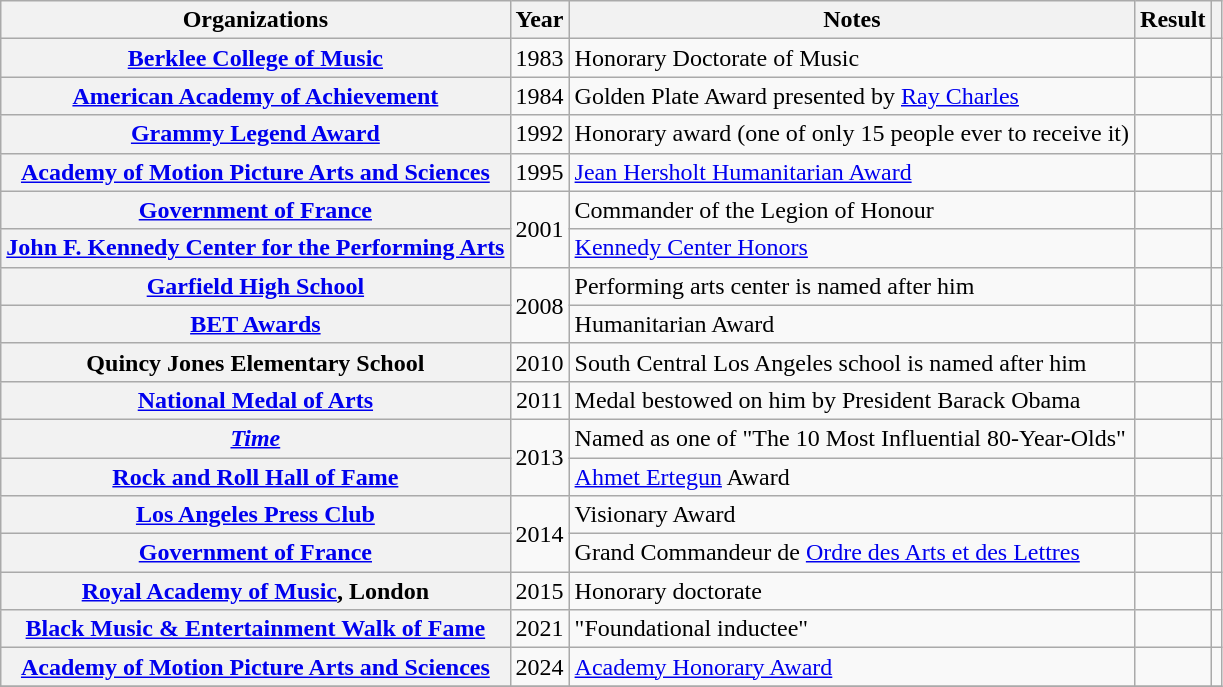<table class= "wikitable plainrowheaders sortable">
<tr>
<th>Organizations</th>
<th scope="col">Year</th>
<th scope="col">Notes</th>
<th scope="col">Result</th>
<th scope="col" class="unsortable"></th>
</tr>
<tr>
<th scope="row" rowspan="1"><a href='#'>Berklee College of Music</a></th>
<td style="text-align:center;">1983</td>
<td>Honorary Doctorate of Music</td>
<td></td>
<td></td>
</tr>
<tr>
<th scope="row" rowspan="1"><a href='#'>American Academy of Achievement</a></th>
<td style="text-align:center;">1984</td>
<td>Golden Plate Award presented by <a href='#'>Ray Charles</a></td>
<td></td>
<td></td>
</tr>
<tr>
<th scope="row" rowspan="1"><a href='#'>Grammy Legend Award</a></th>
<td style="text-align:center;">1992</td>
<td>Honorary award (one of only 15 people ever to receive it)</td>
<td></td>
<td></td>
</tr>
<tr>
<th scope="row" rowspan="1"><a href='#'>Academy of Motion Picture Arts and Sciences</a></th>
<td style="text-align:center;">1995</td>
<td><a href='#'>Jean Hersholt Humanitarian Award</a></td>
<td></td>
<td></td>
</tr>
<tr>
<th scope="row" rowspan="1"><a href='#'>Government of France</a></th>
<td rowspan="2" style="text-align:center;">2001</td>
<td>Commander of the Legion of Honour</td>
<td></td>
<td></td>
</tr>
<tr>
<th scope="row" rowspan="1"><a href='#'>John F. Kennedy Center for the Performing Arts</a></th>
<td><a href='#'>Kennedy Center Honors</a></td>
<td></td>
<td></td>
</tr>
<tr>
<th scope="row" rowspan="1"><a href='#'>Garfield High School</a></th>
<td rowspan="2" style="text-align:center;">2008</td>
<td>Performing arts center is named after him</td>
<td></td>
<td></td>
</tr>
<tr>
<th scope="row" rowspan="1"><a href='#'>BET Awards</a></th>
<td>Humanitarian Award</td>
<td></td>
<td></td>
</tr>
<tr>
<th scope="row" rowspan="1">Quincy Jones Elementary School</th>
<td style="text-align:center;">2010</td>
<td>South Central Los Angeles school is named after him</td>
<td></td>
<td></td>
</tr>
<tr>
<th scope="row" rowspan="1"><a href='#'>National Medal of Arts</a></th>
<td style="text-align:center;">2011</td>
<td>Medal bestowed on him by President Barack Obama</td>
<td></td>
<td></td>
</tr>
<tr>
<th scope="row" rowspan="1"><em><a href='#'>Time</a></em></th>
<td rowspan="2" style="text-align:center;">2013</td>
<td>Named as one of "The 10 Most Influential 80-Year-Olds"</td>
<td></td>
<td></td>
</tr>
<tr>
<th scope="row" rowspan="1"><a href='#'>Rock and Roll Hall of Fame</a></th>
<td><a href='#'>Ahmet Ertegun</a> Award</td>
<td></td>
<td></td>
</tr>
<tr>
<th scope="row" rowspan="1"><a href='#'>Los Angeles Press Club</a></th>
<td rowspan="2" style="text-align:center;">2014</td>
<td>Visionary Award</td>
<td></td>
<td></td>
</tr>
<tr>
<th scope="row" rowspan="1"><a href='#'>Government of France</a></th>
<td [Ordre des Arts et des Lettres>Grand Commandeur de <a href='#'>Ordre des Arts et des Lettres</a></td>
<td></td>
<td></td>
</tr>
<tr>
<th scope="row" rowspan="1"><a href='#'>Royal Academy of Music</a>, London</th>
<td style="text-align:center;">2015</td>
<td>Honorary doctorate</td>
<td></td>
<td></td>
</tr>
<tr>
<th scope="row" rowspan="1"><a href='#'>Black Music & Entertainment Walk of Fame</a></th>
<td style="text-align:center;">2021</td>
<td>"Foundational inductee"</td>
<td></td>
<td></td>
</tr>
<tr>
<th scope="row" rowspan="1"><a href='#'>Academy of Motion Picture Arts and Sciences</a></th>
<td style="text-align:center;">2024</td>
<td><a href='#'>Academy Honorary Award</a></td>
<td></td>
<td></td>
</tr>
<tr>
</tr>
</table>
